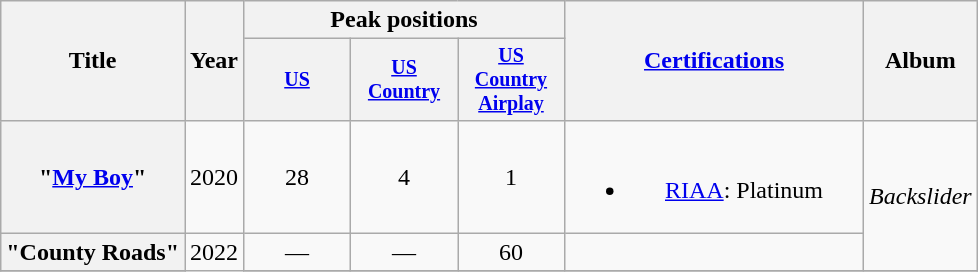<table class="wikitable plainrowheaders" style="text-align:center;">
<tr>
<th scope="col" rowspan="2">Title</th>
<th scope="col" rowspan="2">Year</th>
<th colspan="3">Peak positions</th>
<th scope="col" rowspan="2" style="width:12em;"><a href='#'>Certifications</a></th>
<th scope="col" rowspan="2">Album</th>
</tr>
<tr style="font-size:smaller;">
<th width="65"><a href='#'>US</a><br></th>
<th width="65"><a href='#'>US<br>Country</a><br></th>
<th width="65"><a href='#'>US<br>Country<br>Airplay</a><br></th>
</tr>
<tr>
<th scope="row">"<a href='#'>My Boy</a>"</th>
<td>2020</td>
<td>28</td>
<td>4</td>
<td>1</td>
<td><br><ul><li><a href='#'>RIAA</a>: Platinum</li></ul></td>
<td rowspan="2"><em>Backslider</em></td>
</tr>
<tr>
<th scope="row">"County Roads"</th>
<td rowspan=2>2022</td>
<td>—</td>
<td>—</td>
<td>60</td>
<td></td>
</tr>
<tr>
</tr>
</table>
